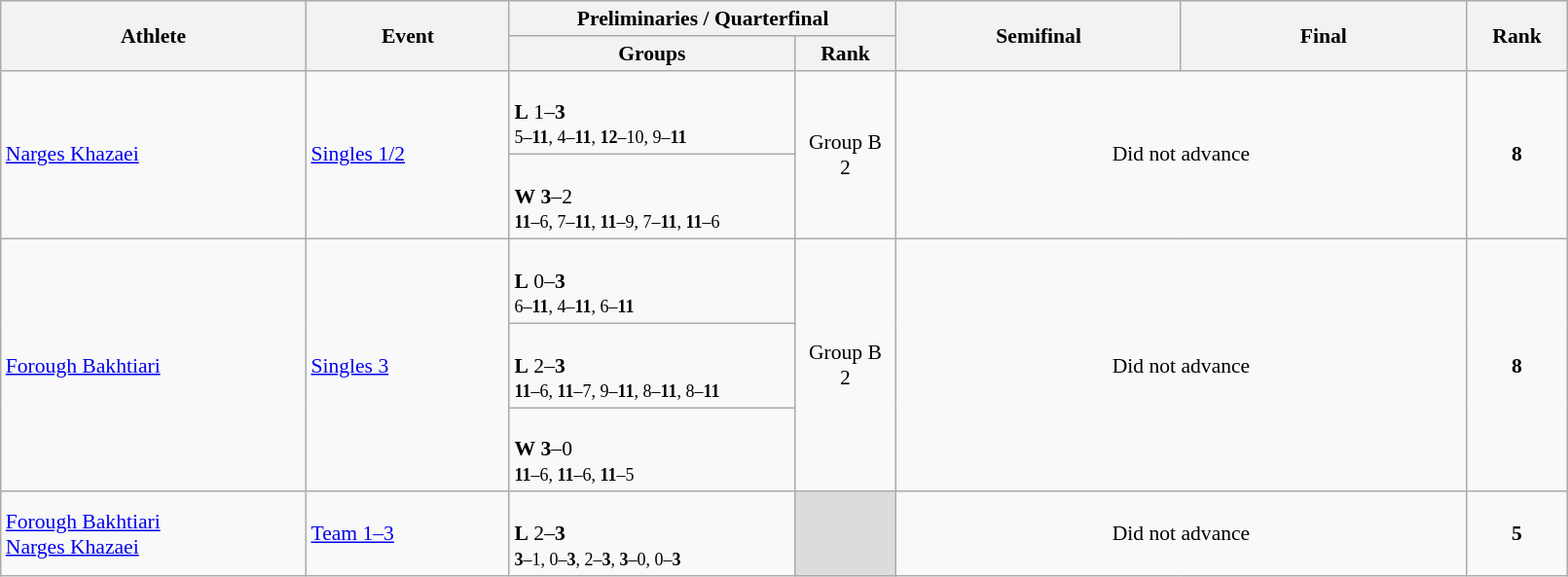<table class="wikitable" width="85%" style="text-align:left; font-size:90%">
<tr>
<th rowspan="2" width="15%">Athlete</th>
<th rowspan="2" width="10%">Event</th>
<th colspan="2">Preliminaries / Quarterfinal</th>
<th rowspan="2" width="14%">Semifinal</th>
<th rowspan="2" width="14%">Final</th>
<th rowspan="2" width="5%">Rank</th>
</tr>
<tr>
<th width="14%">Groups</th>
<th width="5%">Rank</th>
</tr>
<tr>
<td rowspan="2"><a href='#'>Narges Khazaei</a></td>
<td rowspan="2"><a href='#'>Singles 1/2</a></td>
<td><br><strong>L</strong> 1–<strong>3</strong><br><small>5–<strong>11</strong>, 4–<strong>11</strong>, <strong>12</strong>–10, 9–<strong>11</strong></small></td>
<td rowspan="2" align=center>Group B<br>2</td>
<td colspan=2 rowspan="2" align=center>Did not advance</td>
<td rowspan="2" align="center"><strong>8</strong></td>
</tr>
<tr>
<td><br><strong>W</strong> <strong>3</strong>–2<br><small><strong>11</strong>–6, 7–<strong>11</strong>, <strong>11</strong>–9, 7–<strong>11</strong>, <strong>11</strong>–6</small></td>
</tr>
<tr>
<td rowspan="3"><a href='#'>Forough Bakhtiari</a></td>
<td rowspan="3"><a href='#'>Singles 3</a></td>
<td><br><strong>L</strong> 0–<strong>3</strong><br><small>6–<strong>11</strong>, 4–<strong>11</strong>, 6–<strong>11</strong></small></td>
<td rowspan="3" align=center>Group B<br>2</td>
<td colspan=2 rowspan="3" align=center>Did not advance</td>
<td rowspan="3" align="center"><strong>8</strong></td>
</tr>
<tr>
<td><br><strong>L</strong> 2–<strong>3</strong><br><small><strong>11</strong>–6, <strong>11</strong>–7, 9–<strong>11</strong>, 8–<strong>11</strong>, 8–<strong>11</strong></small></td>
</tr>
<tr>
<td><br><strong>W</strong> <strong>3</strong>–0<br><small><strong>11</strong>–6, <strong>11</strong>–6, <strong>11</strong>–5</small></td>
</tr>
<tr>
<td><a href='#'>Forough Bakhtiari</a><br><a href='#'>Narges Khazaei</a></td>
<td><a href='#'>Team 1–3</a></td>
<td><br><strong>L</strong> 2–<strong>3</strong><br><small><strong>3</strong>–1, 0–<strong>3</strong>, 2–<strong>3</strong>, <strong>3</strong>–0, 0–<strong>3</strong></small></td>
<td bgcolor=#DCDCDC></td>
<td colspan=2 align=center>Did not advance</td>
<td align="center"><strong>5</strong></td>
</tr>
</table>
